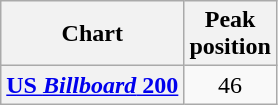<table class="wikitable plainrowheaders">
<tr>
<th>Chart</th>
<th>Peak<br>position</th>
</tr>
<tr>
<th scope="row"><a href='#'>US <em>Billboard</em> 200</a></th>
<td style="text-align:center;">46</td>
</tr>
</table>
